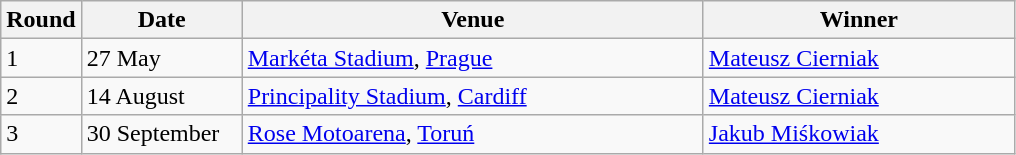<table class="wikitable" style="font-size: 100%">
<tr>
<th width=30>Round</th>
<th width=100>Date</th>
<th width=300>Venue</th>
<th width=200>Winner</th>
</tr>
<tr>
<td>1</td>
<td>27 May</td>
<td> <a href='#'>Markéta Stadium</a>, <a href='#'>Prague</a></td>
<td> <a href='#'>Mateusz Cierniak</a></td>
</tr>
<tr>
<td>2</td>
<td>14 August</td>
<td> <a href='#'>Principality Stadium</a>, <a href='#'>Cardiff</a></td>
<td> <a href='#'>Mateusz Cierniak</a></td>
</tr>
<tr>
<td>3</td>
<td>30 September</td>
<td> <a href='#'>Rose Motoarena</a>, <a href='#'>Toruń</a></td>
<td> <a href='#'>Jakub Miśkowiak</a></td>
</tr>
</table>
